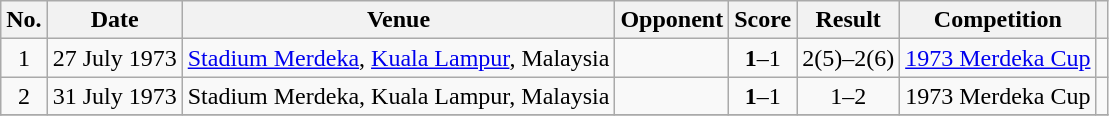<table class="wikitable plainrowheaders sortable">
<tr>
<th scope="col">No.</th>
<th scope="col">Date</th>
<th scope="col">Venue</th>
<th scope="col">Opponent</th>
<th scope="col">Score</th>
<th scope="col">Result</th>
<th scope="col">Competition</th>
<th scope="col" class="unsortable"></th>
</tr>
<tr>
<td align="center">1</td>
<td>27 July 1973</td>
<td><a href='#'>Stadium Merdeka</a>, <a href='#'>Kuala Lampur</a>, Malaysia</td>
<td></td>
<td align="center"><strong>1</strong>–1</td>
<td align="center">2(5)–2(6)</td>
<td><a href='#'>1973 Merdeka Cup</a></td>
<td></td>
</tr>
<tr>
<td align="center">2</td>
<td>31 July 1973</td>
<td>Stadium Merdeka, Kuala Lampur, Malaysia</td>
<td></td>
<td align="center"><strong>1</strong>–1</td>
<td align="center">1–2</td>
<td>1973 Merdeka Cup</td>
<td></td>
</tr>
<tr>
</tr>
</table>
